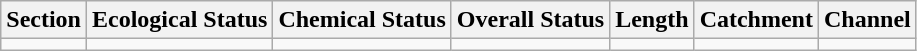<table class="wikitable">
<tr>
<th>Section</th>
<th>Ecological Status</th>
<th>Chemical Status</th>
<th>Overall Status</th>
<th>Length</th>
<th>Catchment</th>
<th>Channel</th>
</tr>
<tr>
<td></td>
<td></td>
<td></td>
<td></td>
<td></td>
<td></td>
<td></td>
</tr>
</table>
